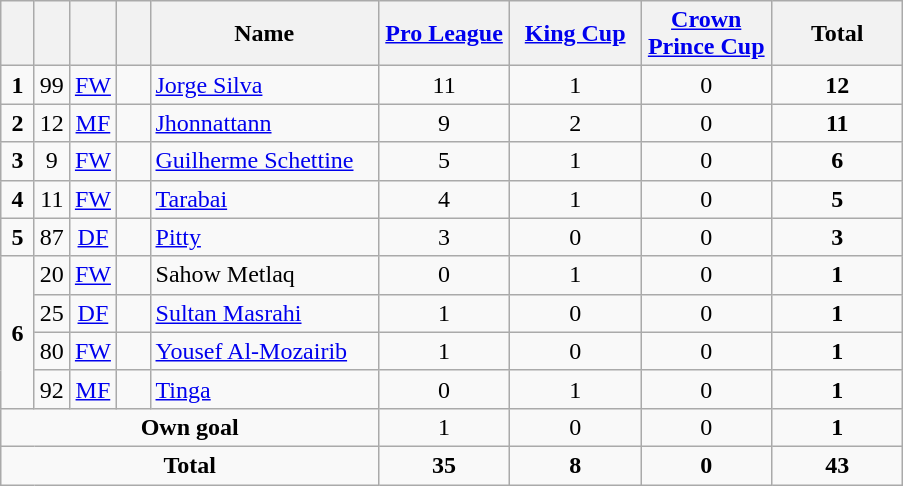<table class="wikitable" style="text-align:center">
<tr>
<th width=15></th>
<th width=15></th>
<th width=15></th>
<th width=15></th>
<th width=145>Name</th>
<th width=80><a href='#'>Pro League</a></th>
<th width=80><a href='#'>King Cup</a></th>
<th width=80><a href='#'>Crown Prince Cup</a></th>
<th width=80>Total</th>
</tr>
<tr>
<td><strong>1</strong></td>
<td>99</td>
<td><a href='#'>FW</a></td>
<td></td>
<td align=left><a href='#'>Jorge Silva</a></td>
<td>11</td>
<td>1</td>
<td>0</td>
<td><strong>12</strong></td>
</tr>
<tr>
<td><strong>2</strong></td>
<td>12</td>
<td><a href='#'>MF</a></td>
<td></td>
<td align=left><a href='#'>Jhonnattann</a></td>
<td>9</td>
<td>2</td>
<td>0</td>
<td><strong>11</strong></td>
</tr>
<tr>
<td><strong>3</strong></td>
<td>9</td>
<td><a href='#'>FW</a></td>
<td></td>
<td align=left><a href='#'>Guilherme Schettine</a></td>
<td>5</td>
<td>1</td>
<td>0</td>
<td><strong>6</strong></td>
</tr>
<tr>
<td><strong>4</strong></td>
<td>11</td>
<td><a href='#'>FW</a></td>
<td></td>
<td align=left><a href='#'>Tarabai</a></td>
<td>4</td>
<td>1</td>
<td>0</td>
<td><strong>5</strong></td>
</tr>
<tr>
<td><strong>5</strong></td>
<td>87</td>
<td><a href='#'>DF</a></td>
<td></td>
<td align=left><a href='#'>Pitty</a></td>
<td>3</td>
<td>0</td>
<td>0</td>
<td><strong>3</strong></td>
</tr>
<tr>
<td rowspan=4><strong>6</strong></td>
<td>20</td>
<td><a href='#'>FW</a></td>
<td></td>
<td align=left>Sahow Metlaq</td>
<td>0</td>
<td>1</td>
<td>0</td>
<td><strong>1</strong></td>
</tr>
<tr>
<td>25</td>
<td><a href='#'>DF</a></td>
<td></td>
<td align=left><a href='#'>Sultan Masrahi</a></td>
<td>1</td>
<td>0</td>
<td>0</td>
<td><strong>1</strong></td>
</tr>
<tr>
<td>80</td>
<td><a href='#'>FW</a></td>
<td></td>
<td align=left><a href='#'>Yousef Al-Mozairib</a></td>
<td>1</td>
<td>0</td>
<td>0</td>
<td><strong>1</strong></td>
</tr>
<tr>
<td>92</td>
<td><a href='#'>MF</a></td>
<td></td>
<td align=left><a href='#'>Tinga</a></td>
<td>0</td>
<td>1</td>
<td>0</td>
<td><strong>1</strong></td>
</tr>
<tr>
<td colspan=5><strong>Own goal</strong></td>
<td>1</td>
<td>0</td>
<td>0</td>
<td><strong>1</strong></td>
</tr>
<tr>
<td colspan=5><strong>Total</strong></td>
<td><strong>35</strong></td>
<td><strong>8</strong></td>
<td><strong>0</strong></td>
<td><strong>43</strong></td>
</tr>
</table>
